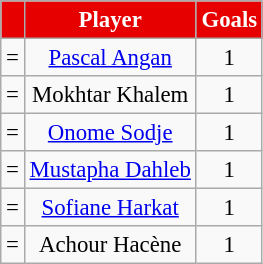<table border="0" class="wikitable" style="text-align:center;font-size:95%">
<tr>
<th scope=col style="color:#FFFFFF; background:#E60000;"></th>
<th scope=col style="color:#FFFFFF; background:#E60000;">Player</th>
<th scope=col style="color:#FFFFFF; background:#E60000;">Goals</th>
</tr>
<tr>
<td align=left>=</td>
<td> <a href='#'>Pascal Angan</a></td>
<td align=center>1</td>
</tr>
<tr>
<td align=left>=</td>
<td> Mokhtar Khalem</td>
<td align=center>1</td>
</tr>
<tr>
<td align=left>=</td>
<td> <a href='#'>Onome Sodje</a></td>
<td align=center>1</td>
</tr>
<tr>
<td align=left>=</td>
<td> <a href='#'>Mustapha Dahleb</a></td>
<td align=center>1</td>
</tr>
<tr>
<td align=left>=</td>
<td> <a href='#'>Sofiane Harkat</a></td>
<td align=center>1</td>
</tr>
<tr>
<td align=left>=</td>
<td> Achour Hacène</td>
<td align=center>1</td>
</tr>
</table>
